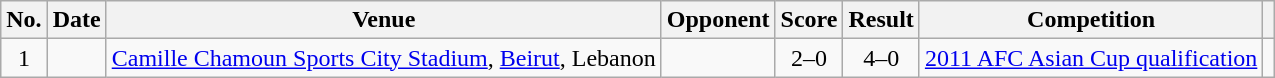<table class="wikitable sortable">
<tr>
<th scope="col">No.</th>
<th scope="col">Date</th>
<th scope="col">Venue</th>
<th scope="col">Opponent</th>
<th scope="col">Score</th>
<th scope="col">Result</th>
<th scope="col">Competition</th>
<th scope="col" class="unsortable"></th>
</tr>
<tr>
<td align="center">1</td>
<td></td>
<td><a href='#'>Camille Chamoun Sports City Stadium</a>, <a href='#'>Beirut</a>, Lebanon</td>
<td></td>
<td align="center">2–0</td>
<td align="center">4–0</td>
<td><a href='#'>2011 AFC Asian Cup qualification</a></td>
<td></td>
</tr>
</table>
